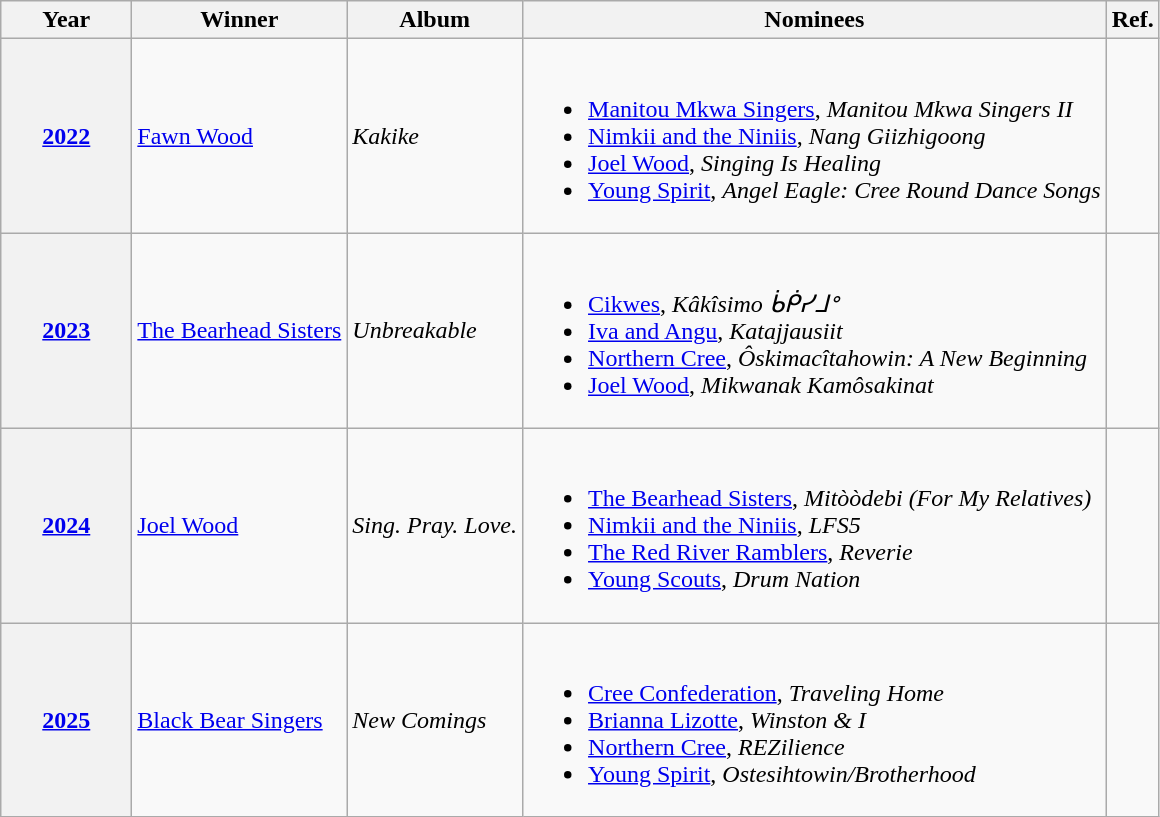<table class="wikitable sortable">
<tr>
<th scope="col" style="width:5em;">Year</th>
<th scope="col">Winner</th>
<th scope="col">Album</th>
<th scope="col" class="unsortable">Nominees</th>
<th scope="col" class="unsortable">Ref.</th>
</tr>
<tr>
<th style="text-align:center;" scope="row"><a href='#'>2022</a></th>
<td><a href='#'>Fawn Wood</a></td>
<td><em>Kakike</em></td>
<td><br><ul><li><a href='#'>Manitou Mkwa Singers</a>, <em>Manitou Mkwa Singers II</em></li><li><a href='#'>Nimkii and the Niniis</a>, <em>Nang Giizhigoong</em></li><li><a href='#'>Joel Wood</a>, <em>Singing Is Healing</em></li><li><a href='#'>Young Spirit</a>, <em>Angel Eagle: Cree Round Dance Songs</em></li></ul></td>
<td align="center"></td>
</tr>
<tr>
<th style="text-align:center;" scope="row"><a href='#'>2023</a></th>
<td><a href='#'>The Bearhead Sisters</a></td>
<td><em>Unbreakable</em></td>
<td><br><ul><li><a href='#'>Cikwes</a>, <em>Kâkîsimo ᑳᑮᓯᒧᐤ</em></li><li><a href='#'>Iva and Angu</a>, <em>Katajjausiit</em></li><li><a href='#'>Northern Cree</a>, <em>Ôskimacîtahowin: A New Beginning</em></li><li><a href='#'>Joel Wood</a>, <em>Mikwanak Kamôsakinat</em></li></ul></td>
<td align="center"></td>
</tr>
<tr>
<th scope="row"><a href='#'>2024</a></th>
<td><a href='#'>Joel Wood</a></td>
<td><em>Sing. Pray. Love.</em></td>
<td><br><ul><li><a href='#'>The Bearhead Sisters</a>, <em>Mitòòdebi (For My Relatives)</em></li><li><a href='#'>Nimkii and the Niniis</a>, <em>LFS5</em></li><li><a href='#'>The Red River Ramblers</a>, <em>Reverie</em></li><li><a href='#'>Young Scouts</a>, <em>Drum Nation</em></li></ul></td>
<td align="center"></td>
</tr>
<tr>
<th scope="row"><a href='#'>2025</a></th>
<td><a href='#'>Black Bear Singers</a></td>
<td><em>New Comings</em></td>
<td><br><ul><li><a href='#'>Cree Confederation</a>, <em>Traveling Home</em></li><li><a href='#'>Brianna Lizotte</a>, <em>Winston & I</em></li><li><a href='#'>Northern Cree</a>, <em>REZilience</em></li><li><a href='#'>Young Spirit</a>, <em>Ostesihtowin/Brotherhood</em></li></ul></td>
<td align="center"></td>
</tr>
</table>
